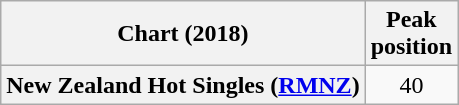<table class="wikitable plainrowheaders" style="text-align:center">
<tr>
<th scope="col">Chart (2018)</th>
<th scope="col">Peak<br>position</th>
</tr>
<tr>
<th scope="row">New Zealand Hot Singles (<a href='#'>RMNZ</a>)</th>
<td>40</td>
</tr>
</table>
